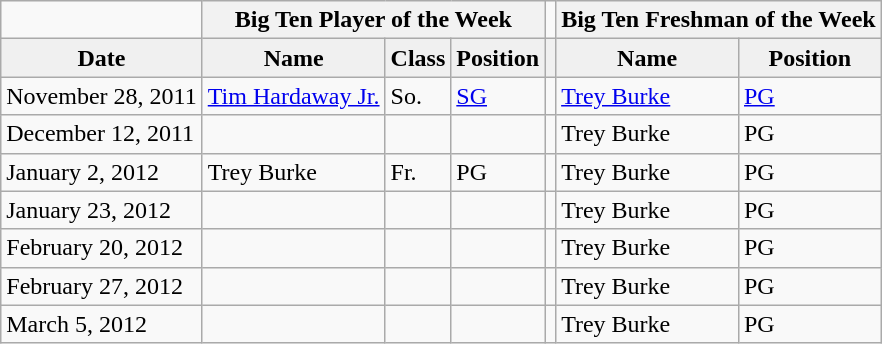<table class="wikitable">
<tr>
<td></td>
<th colspan=3><strong>Big Ten Player of the Week</strong></th>
<td></td>
<th colspan=2><strong>Big Ten Freshman of the Week</strong></th>
</tr>
<tr style="text-align:center; background:#f0f0f0;">
<td><strong>Date</strong></td>
<td><strong>Name</strong></td>
<td><strong>Class</strong></td>
<td><strong>Position</strong></td>
<td></td>
<td><strong>Name</strong></td>
<td><strong>Position</strong></td>
</tr>
<tr>
<td>November 28, 2011</td>
<td><a href='#'>Tim Hardaway Jr.</a></td>
<td>So.</td>
<td><a href='#'>SG</a></td>
<td></td>
<td><a href='#'>Trey Burke</a></td>
<td><a href='#'>PG</a></td>
</tr>
<tr>
<td>December 12, 2011</td>
<td></td>
<td></td>
<td></td>
<td></td>
<td>Trey Burke</td>
<td>PG</td>
</tr>
<tr>
<td>January 2, 2012</td>
<td>Trey Burke</td>
<td>Fr.</td>
<td>PG</td>
<td></td>
<td>Trey Burke</td>
<td>PG</td>
</tr>
<tr>
<td>January 23, 2012</td>
<td></td>
<td></td>
<td></td>
<td></td>
<td>Trey Burke</td>
<td>PG</td>
</tr>
<tr>
<td>February 20, 2012</td>
<td></td>
<td></td>
<td></td>
<td></td>
<td>Trey Burke</td>
<td>PG</td>
</tr>
<tr>
<td>February 27, 2012</td>
<td></td>
<td></td>
<td></td>
<td></td>
<td>Trey Burke</td>
<td>PG</td>
</tr>
<tr>
<td>March 5, 2012</td>
<td></td>
<td></td>
<td></td>
<td></td>
<td>Trey Burke</td>
<td>PG</td>
</tr>
</table>
